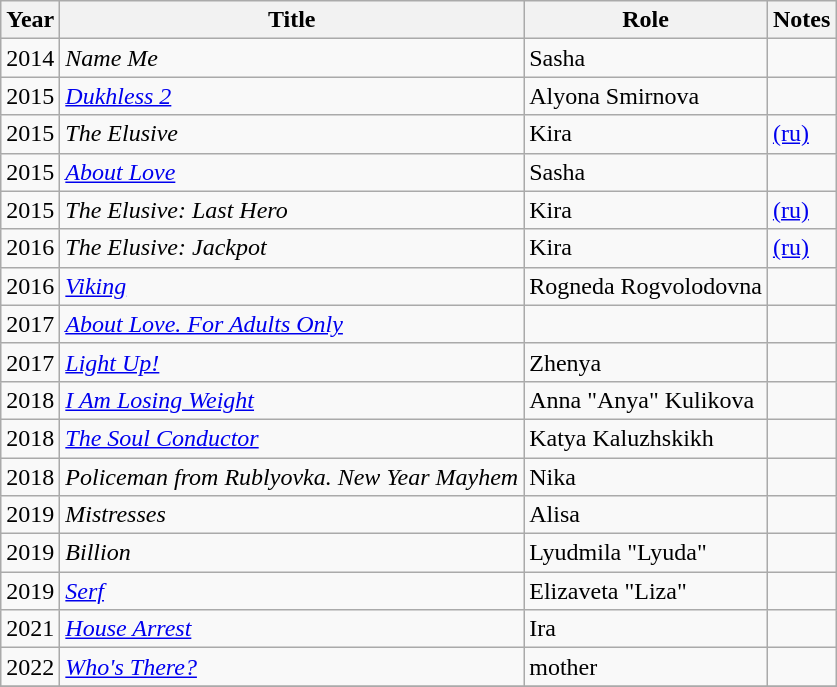<table class="wikitable sortable">
<tr>
<th>Year</th>
<th>Title</th>
<th>Role</th>
<th>Notes</th>
</tr>
<tr>
<td>2014</td>
<td><em>Name Me</em></td>
<td>Sasha</td>
<td></td>
</tr>
<tr>
<td>2015</td>
<td><em><a href='#'>Dukhless 2</a></em></td>
<td>Alyona Smirnova</td>
<td></td>
</tr>
<tr>
<td>2015</td>
<td><em>The Elusive</em></td>
<td>Kira</td>
<td><a href='#'>(ru)</a></td>
</tr>
<tr>
<td>2015</td>
<td><em><a href='#'>About Love</a></em></td>
<td>Sasha</td>
<td></td>
</tr>
<tr>
<td>2015</td>
<td><em>The Elusive: Last Hero</em></td>
<td>Kira</td>
<td><a href='#'>(ru)</a></td>
</tr>
<tr>
<td>2016</td>
<td><em>The Elusive: Jackpot</em></td>
<td>Kira</td>
<td><a href='#'>(ru)</a></td>
</tr>
<tr>
<td>2016</td>
<td><em><a href='#'>Viking</a></em></td>
<td>Rogneda Rogvolodovna</td>
<td></td>
</tr>
<tr>
<td>2017</td>
<td><em><a href='#'>About Love. For Adults Only</a></em></td>
<td></td>
<td></td>
</tr>
<tr>
<td>2017</td>
<td><em><a href='#'>Light Up!</a></em></td>
<td>Zhenya</td>
<td></td>
</tr>
<tr>
<td>2018</td>
<td><em><a href='#'>I Am Losing Weight</a></em></td>
<td>Anna "Anya" Kulikova</td>
<td></td>
</tr>
<tr>
<td>2018</td>
<td><em><a href='#'>The Soul Conductor</a></em></td>
<td>Katya Kaluzhskikh</td>
<td></td>
</tr>
<tr>
<td>2018</td>
<td><em>Policeman from Rublyovka. New Year Mayhem</em></td>
<td>Nika</td>
<td></td>
</tr>
<tr>
<td>2019</td>
<td><em>Mistresses</em></td>
<td>Alisa</td>
<td></td>
</tr>
<tr>
<td>2019</td>
<td><em>Billion</em></td>
<td>Lyudmila "Lyuda"</td>
<td></td>
</tr>
<tr>
<td>2019</td>
<td><em><a href='#'>Serf</a></em></td>
<td>Elizaveta "Liza"</td>
<td></td>
</tr>
<tr>
<td>2021</td>
<td><em><a href='#'>House Arrest</a></em></td>
<td>Ira</td>
<td></td>
</tr>
<tr>
<td>2022</td>
<td><em><a href='#'>Who's There?</a></em></td>
<td>mother</td>
<td></td>
</tr>
<tr>
</tr>
</table>
